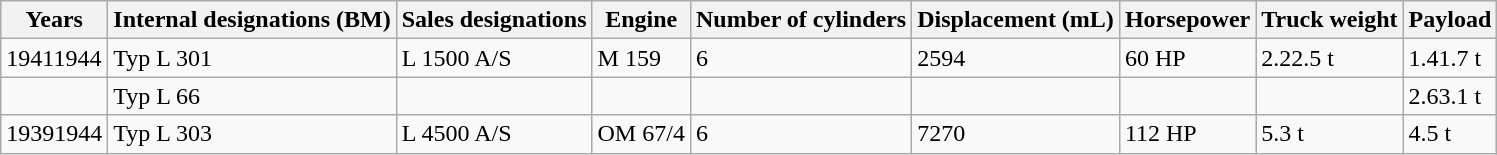<table class="wikitable sortable" style="text-align: left;">
<tr>
<th>Years</th>
<th>Internal designations (BM)</th>
<th>Sales designations</th>
<th>Engine</th>
<th>Number of cylinders</th>
<th>Displacement (mL)</th>
<th>Horsepower</th>
<th>Truck weight</th>
<th>Payload</th>
</tr>
<tr>
<td>19411944</td>
<td>Typ L 301</td>
<td>L 1500 A/S</td>
<td>M 159</td>
<td>6</td>
<td>2594</td>
<td>60 HP</td>
<td>2.22.5 t</td>
<td>1.41.7 t</td>
</tr>
<tr>
<td></td>
<td>Typ L 66</td>
<td></td>
<td></td>
<td></td>
<td></td>
<td></td>
<td></td>
<td>2.63.1 t</td>
</tr>
<tr>
<td>19391944</td>
<td>Typ L 303</td>
<td>L 4500 A/S</td>
<td>OM 67/4</td>
<td>6</td>
<td>7270</td>
<td>112 HP</td>
<td>5.3 t</td>
<td>4.5 t</td>
</tr>
</table>
